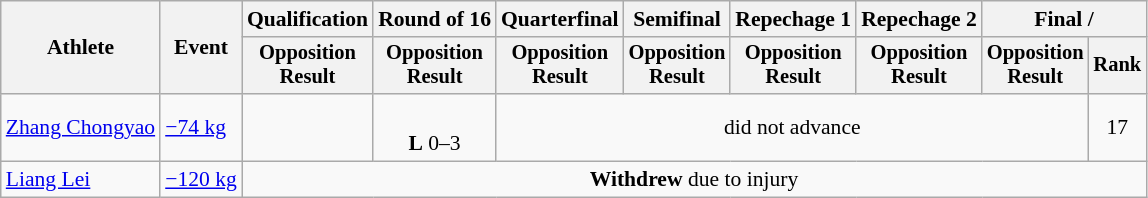<table class="wikitable" style="font-size:90%">
<tr>
<th rowspan=2>Athlete</th>
<th rowspan=2>Event</th>
<th>Qualification</th>
<th>Round of 16</th>
<th>Quarterfinal</th>
<th>Semifinal</th>
<th>Repechage 1</th>
<th>Repechage 2</th>
<th colspan=2>Final / </th>
</tr>
<tr style="font-size: 95%">
<th>Opposition<br>Result</th>
<th>Opposition<br>Result</th>
<th>Opposition<br>Result</th>
<th>Opposition<br>Result</th>
<th>Opposition<br>Result</th>
<th>Opposition<br>Result</th>
<th>Opposition<br>Result</th>
<th>Rank</th>
</tr>
<tr align=center>
<td align=left><a href='#'>Zhang Chongyao</a></td>
<td align=left><a href='#'>−74 kg</a></td>
<td></td>
<td><br><strong>L</strong> 0–3 <sup></sup></td>
<td colspan=5>did not advance</td>
<td>17</td>
</tr>
<tr align=center>
<td align=left><a href='#'>Liang Lei</a></td>
<td align=left><a href='#'>−120 kg</a></td>
<td colspan=8><strong>Withdrew</strong> due to injury</td>
</tr>
</table>
